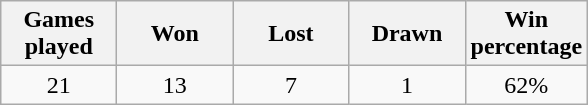<table class="wikitable" style="text-align:center">
<tr>
<th width="70">Games played</th>
<th width="70">Won</th>
<th width="70">Lost</th>
<th width="70">Drawn</th>
<th width="70">Win percentage</th>
</tr>
<tr>
<td>21</td>
<td>13</td>
<td>7</td>
<td>1</td>
<td>62%</td>
</tr>
</table>
